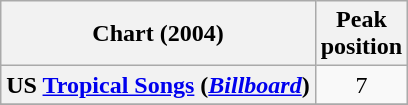<table class="wikitable plainrowheaders" style="text-align:center;">
<tr>
<th scope="col">Chart (2004)</th>
<th scope="col">Peak<br>position</th>
</tr>
<tr>
<th scope="row">US <a href='#'>Tropical Songs</a> (<em><a href='#'>Billboard</a></em>)</th>
<td style="text-align:center;">7</td>
</tr>
<tr>
</tr>
</table>
